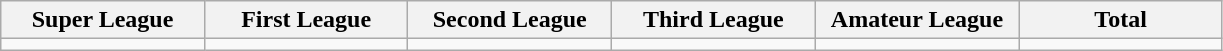<table class="wikitable">
<tr>
<th width="15%">Super League</th>
<th width="15%">First League</th>
<th width="15%">Second League</th>
<th width="15%">Third League</th>
<th width="15%">Amateur League</th>
<th width="15%">Total</th>
</tr>
<tr>
<td></td>
<td></td>
<td></td>
<td></td>
<td></td>
<td></td>
</tr>
</table>
